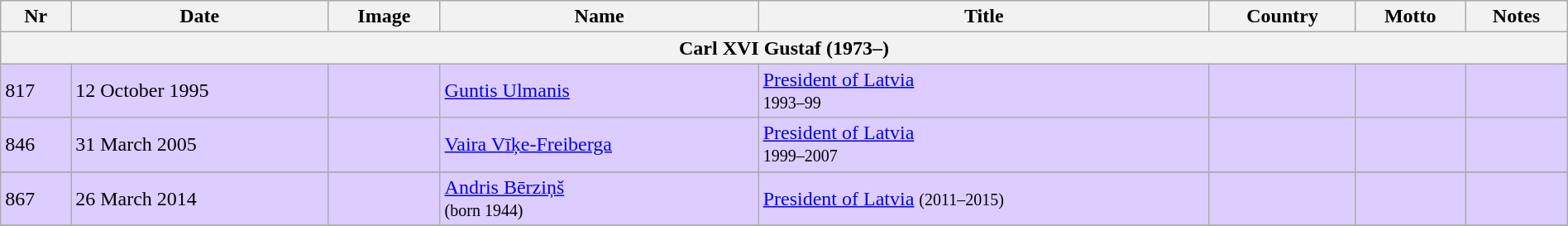<table class="wikitable" width=100%>
<tr>
<th>Nr</th>
<th>Date</th>
<th>Image</th>
<th>Name</th>
<th>Title</th>
<th>Country</th>
<th>Motto</th>
<th>Notes</th>
</tr>
<tr>
<th colspan=8>Carl XVI Gustaf (1973–)</th>
</tr>
<tr bgcolor="#DDCCFF">
<td>817</td>
<td>12 October 1995</td>
<td></td>
<td><a href='#'>Guntis Ulmanis</a></td>
<td><a href='#'>President of Latvia</a><br><small>1993–99</small></td>
<td></td>
<td></td>
<td></td>
</tr>
<tr bgcolor="#DDCCFF">
<td>846</td>
<td>31 March 2005</td>
<td></td>
<td><a href='#'>Vaira Vīķe-Freiberga</a></td>
<td><a href='#'>President of Latvia</a><br><small>1999–2007</small></td>
<td></td>
<td></td>
<td></td>
</tr>
<tr>
</tr>
<tr bgcolor="#DDCCFF">
<td>867</td>
<td>26 March 2014</td>
<td></td>
<td><a href='#'>Andris Bērziņš</a> <br><small>(born 1944)</small></td>
<td><a href='#'>President of Latvia</a> <small>(2011–2015)</small></td>
<td></td>
<td></td>
<td></td>
</tr>
<tr>
</tr>
</table>
